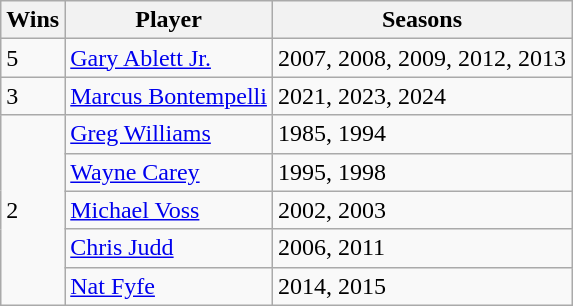<table class="wikitable">
<tr>
<th>Wins</th>
<th>Player</th>
<th>Seasons</th>
</tr>
<tr>
<td>5</td>
<td><a href='#'>Gary Ablett Jr.</a></td>
<td>2007, 2008, 2009, 2012, 2013</td>
</tr>
<tr>
<td>3</td>
<td><a href='#'>Marcus Bontempelli</a></td>
<td>2021, 2023, 2024</td>
</tr>
<tr>
<td rowspan="5">2</td>
<td><a href='#'>Greg Williams</a></td>
<td>1985, 1994</td>
</tr>
<tr>
<td><a href='#'>Wayne Carey</a></td>
<td>1995, 1998</td>
</tr>
<tr>
<td><a href='#'>Michael Voss</a></td>
<td>2002, 2003</td>
</tr>
<tr>
<td><a href='#'>Chris Judd</a></td>
<td>2006, 2011</td>
</tr>
<tr>
<td><a href='#'>Nat Fyfe</a></td>
<td>2014, 2015</td>
</tr>
</table>
